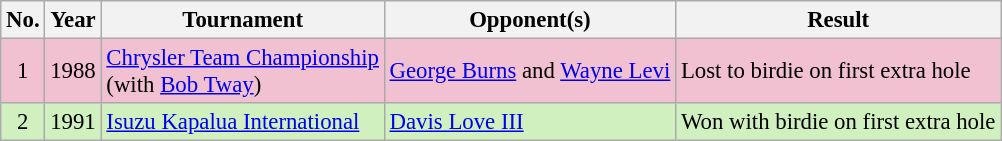<table class="wikitable" style="font-size:95%;">
<tr>
<th>No.</th>
<th>Year</th>
<th>Tournament</th>
<th>Opponent(s)</th>
<th>Result</th>
</tr>
<tr style="background:#F2C1D1;">
<td align=center>1</td>
<td>1988</td>
<td><a href='#'>Chrysler Team Championship</a><br>(with  <a href='#'>Bob Tway</a>)</td>
<td> <a href='#'>George Burns</a> and  <a href='#'>Wayne Levi</a></td>
<td>Lost to birdie on first extra hole</td>
</tr>
<tr style="background:#D0F0C0;">
<td align=center>2</td>
<td>1991</td>
<td><a href='#'>Isuzu Kapalua International</a></td>
<td> <a href='#'>Davis Love III</a></td>
<td>Won with birdie on first extra hole</td>
</tr>
</table>
